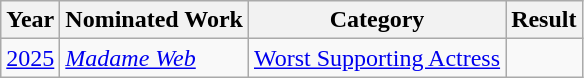<table class="wikitable">
<tr>
<th>Year</th>
<th>Nominated Work</th>
<th>Category</th>
<th>Result</th>
</tr>
<tr>
<td><a href='#'>2025</a></td>
<td><a href='#'><em>Madame Web</em></a></td>
<td><a href='#'>Worst Supporting Actress</a></td>
<td></td>
</tr>
</table>
